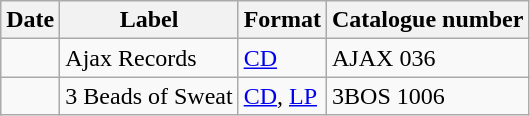<table class="wikitable">
<tr>
<th>Date</th>
<th>Label</th>
<th>Format</th>
<th>Catalogue number</th>
</tr>
<tr>
<td></td>
<td>Ajax Records</td>
<td><a href='#'>CD</a></td>
<td>AJAX 036</td>
</tr>
<tr>
<td></td>
<td>3 Beads of Sweat</td>
<td><a href='#'>CD</a>, <a href='#'>LP</a></td>
<td>3BOS 1006</td>
</tr>
</table>
